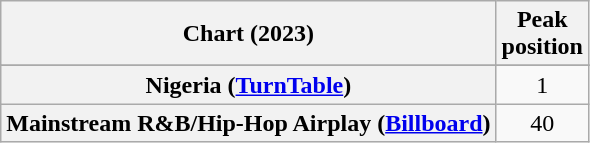<table class="wikitable plainrowheaders sortable" style="text-align:center">
<tr>
<th scope="col">Chart (2023)</th>
<th scope="col">Peak<br>position</th>
</tr>
<tr>
</tr>
<tr>
<th scope="row">Nigeria (<a href='#'>TurnTable</a>)</th>
<td>1</td>
</tr>
<tr>
<th scope="row">Mainstream R&B/Hip-Hop Airplay (<a href='#'>Billboard</a>)</th>
<td>40</td>
</tr>
</table>
